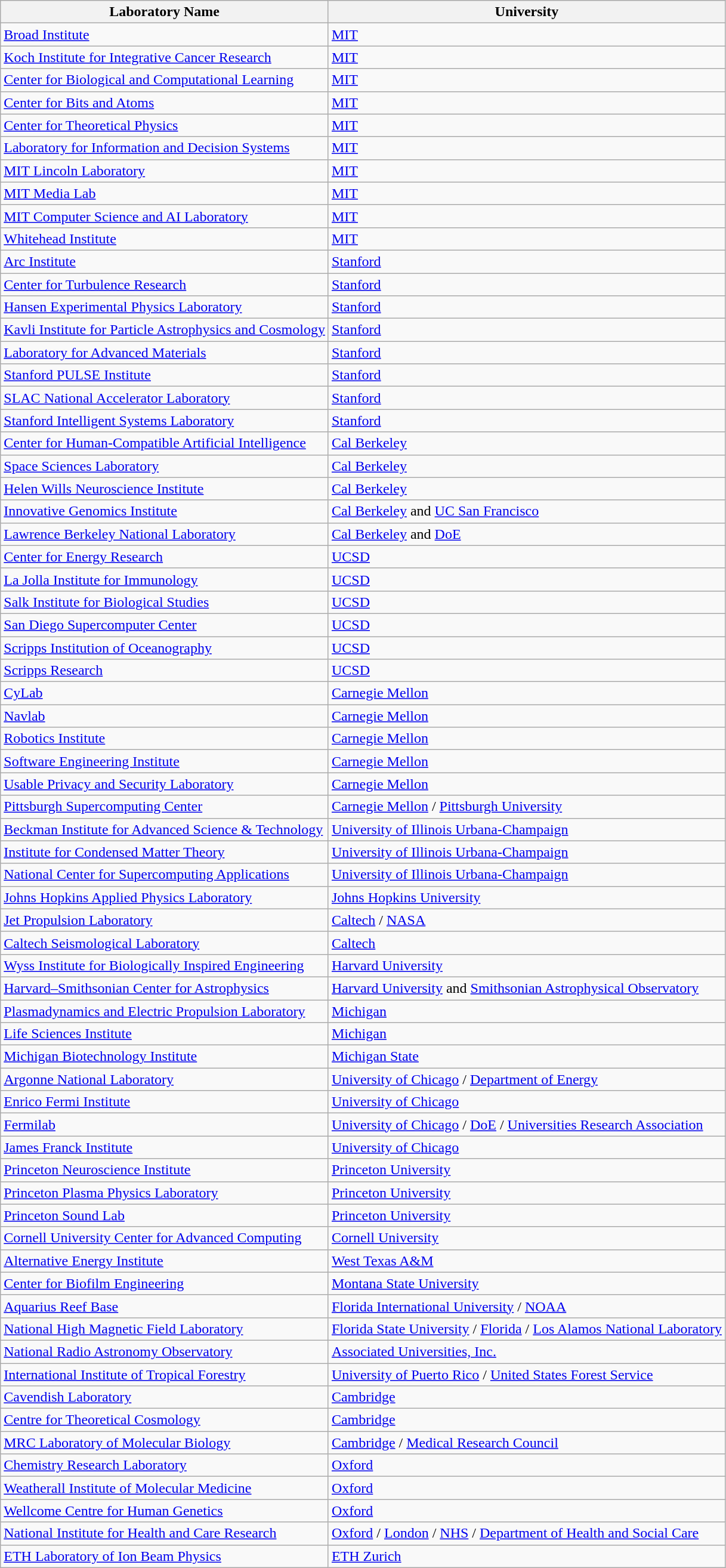<table class="wikitable sortable">
<tr>
<th>Laboratory Name</th>
<th>University</th>
</tr>
<tr>
<td><a href='#'>Broad Institute</a></td>
<td><a href='#'>MIT</a></td>
</tr>
<tr>
<td><a href='#'>Koch Institute for Integrative Cancer Research</a></td>
<td><a href='#'>MIT</a></td>
</tr>
<tr>
<td><a href='#'>Center for Biological and Computational Learning</a></td>
<td><a href='#'>MIT</a></td>
</tr>
<tr>
<td><a href='#'>Center for Bits and Atoms</a></td>
<td><a href='#'>MIT</a></td>
</tr>
<tr>
<td><a href='#'>Center for Theoretical Physics</a></td>
<td><a href='#'>MIT</a></td>
</tr>
<tr>
<td><a href='#'>Laboratory for Information and Decision Systems</a></td>
<td><a href='#'>MIT</a></td>
</tr>
<tr>
<td><a href='#'>MIT Lincoln Laboratory</a></td>
<td><a href='#'>MIT</a></td>
</tr>
<tr>
<td><a href='#'>MIT Media Lab</a></td>
<td><a href='#'>MIT</a></td>
</tr>
<tr>
<td><a href='#'>MIT Computer Science and AI Laboratory</a></td>
<td><a href='#'>MIT</a></td>
</tr>
<tr>
<td><a href='#'>Whitehead Institute</a></td>
<td><a href='#'>MIT</a></td>
</tr>
<tr>
<td><a href='#'>Arc Institute</a></td>
<td><a href='#'>Stanford</a></td>
</tr>
<tr>
<td><a href='#'>Center for Turbulence Research</a></td>
<td><a href='#'>Stanford</a></td>
</tr>
<tr>
<td><a href='#'>Hansen Experimental Physics Laboratory</a></td>
<td><a href='#'>Stanford</a></td>
</tr>
<tr>
<td><a href='#'>Kavli Institute for Particle Astrophysics and Cosmology</a></td>
<td><a href='#'>Stanford</a></td>
</tr>
<tr>
<td><a href='#'>Laboratory for Advanced Materials</a></td>
<td><a href='#'>Stanford</a></td>
</tr>
<tr>
<td><a href='#'>Stanford PULSE Institute</a></td>
<td><a href='#'>Stanford</a></td>
</tr>
<tr>
<td><a href='#'>SLAC National Accelerator Laboratory</a></td>
<td><a href='#'>Stanford</a></td>
</tr>
<tr>
<td><a href='#'>Stanford Intelligent Systems Laboratory</a></td>
<td><a href='#'>Stanford</a></td>
</tr>
<tr>
<td><a href='#'>Center for Human-Compatible Artificial Intelligence</a></td>
<td><a href='#'>Cal Berkeley</a></td>
</tr>
<tr>
<td><a href='#'>Space Sciences Laboratory</a></td>
<td><a href='#'>Cal Berkeley</a></td>
</tr>
<tr>
<td><a href='#'>Helen Wills Neuroscience Institute</a></td>
<td><a href='#'>Cal Berkeley</a></td>
</tr>
<tr>
<td><a href='#'>Innovative Genomics Institute</a></td>
<td><a href='#'>Cal Berkeley</a> and <a href='#'>UC San Francisco</a></td>
</tr>
<tr>
<td><a href='#'>Lawrence Berkeley National Laboratory</a></td>
<td><a href='#'>Cal Berkeley</a> and <a href='#'>DoE</a></td>
</tr>
<tr>
<td><a href='#'>Center for Energy Research</a></td>
<td><a href='#'>UCSD</a></td>
</tr>
<tr>
<td><a href='#'>La Jolla Institute for Immunology</a></td>
<td><a href='#'>UCSD</a></td>
</tr>
<tr>
<td><a href='#'>Salk Institute for Biological Studies</a></td>
<td><a href='#'>UCSD</a></td>
</tr>
<tr>
<td><a href='#'>San Diego Supercomputer Center</a></td>
<td><a href='#'>UCSD</a></td>
</tr>
<tr>
<td><a href='#'>Scripps Institution of Oceanography</a></td>
<td><a href='#'>UCSD</a></td>
</tr>
<tr>
<td><a href='#'>Scripps Research</a></td>
<td><a href='#'>UCSD</a></td>
</tr>
<tr>
<td><a href='#'>CyLab</a></td>
<td><a href='#'>Carnegie Mellon</a></td>
</tr>
<tr>
<td><a href='#'>Navlab</a></td>
<td><a href='#'>Carnegie Mellon</a></td>
</tr>
<tr>
<td><a href='#'>Robotics Institute</a></td>
<td><a href='#'>Carnegie Mellon</a></td>
</tr>
<tr>
<td><a href='#'>Software Engineering Institute</a></td>
<td><a href='#'>Carnegie Mellon</a></td>
</tr>
<tr>
<td><a href='#'>Usable Privacy and Security Laboratory</a></td>
<td><a href='#'>Carnegie Mellon</a></td>
</tr>
<tr>
<td><a href='#'>Pittsburgh Supercomputing Center</a></td>
<td><a href='#'>Carnegie Mellon</a> / <a href='#'>Pittsburgh University</a></td>
</tr>
<tr>
<td><a href='#'>Beckman Institute for Advanced Science & Technology</a></td>
<td><a href='#'>University of Illinois Urbana-Champaign</a></td>
</tr>
<tr>
<td><a href='#'>Institute for Condensed Matter Theory</a></td>
<td><a href='#'>University of Illinois Urbana-Champaign</a></td>
</tr>
<tr>
<td><a href='#'>National Center for Supercomputing Applications</a></td>
<td><a href='#'>University of Illinois Urbana-Champaign</a></td>
</tr>
<tr>
<td><a href='#'>Johns Hopkins Applied Physics Laboratory</a></td>
<td><a href='#'>Johns Hopkins University</a></td>
</tr>
<tr>
<td><a href='#'>Jet Propulsion Laboratory</a></td>
<td><a href='#'>Caltech</a> / <a href='#'>NASA</a></td>
</tr>
<tr>
<td><a href='#'>Caltech Seismological Laboratory</a></td>
<td><a href='#'>Caltech</a></td>
</tr>
<tr>
<td><a href='#'>Wyss Institute for Biologically Inspired Engineering</a></td>
<td><a href='#'>Harvard University</a></td>
</tr>
<tr>
<td><a href='#'>Harvard–Smithsonian Center for Astrophysics</a></td>
<td><a href='#'>Harvard University</a> and <a href='#'>Smithsonian Astrophysical Observatory</a></td>
</tr>
<tr>
<td><a href='#'>Plasmadynamics and Electric Propulsion Laboratory</a></td>
<td><a href='#'>Michigan</a></td>
</tr>
<tr>
<td><a href='#'>Life Sciences Institute</a></td>
<td><a href='#'>Michigan</a></td>
</tr>
<tr>
<td><a href='#'>Michigan Biotechnology Institute</a></td>
<td><a href='#'>Michigan State</a></td>
</tr>
<tr>
<td><a href='#'>Argonne National Laboratory</a></td>
<td><a href='#'>University of Chicago</a> / <a href='#'>Department of Energy</a></td>
</tr>
<tr>
<td><a href='#'>Enrico Fermi Institute</a></td>
<td><a href='#'>University of Chicago</a></td>
</tr>
<tr>
<td><a href='#'>Fermilab</a></td>
<td><a href='#'>University of Chicago</a> / <a href='#'>DoE</a> / <a href='#'>Universities Research Association</a></td>
</tr>
<tr>
<td><a href='#'>James Franck Institute</a></td>
<td><a href='#'>University of Chicago</a></td>
</tr>
<tr>
<td><a href='#'>Princeton Neuroscience Institute</a></td>
<td><a href='#'>Princeton University</a></td>
</tr>
<tr>
<td><a href='#'>Princeton Plasma Physics Laboratory</a></td>
<td><a href='#'>Princeton University</a></td>
</tr>
<tr>
<td><a href='#'>Princeton Sound Lab</a></td>
<td><a href='#'>Princeton University</a></td>
</tr>
<tr>
<td><a href='#'>Cornell University Center for Advanced Computing</a></td>
<td><a href='#'>Cornell University</a></td>
</tr>
<tr>
<td><a href='#'>Alternative Energy Institute</a></td>
<td><a href='#'>West Texas A&M</a></td>
</tr>
<tr>
<td><a href='#'>Center for Biofilm Engineering</a></td>
<td><a href='#'>Montana State University</a></td>
</tr>
<tr>
<td><a href='#'>Aquarius Reef Base</a></td>
<td><a href='#'>Florida International University</a> / <a href='#'>NOAA</a></td>
</tr>
<tr>
<td><a href='#'>National High Magnetic Field Laboratory</a></td>
<td><a href='#'>Florida State University</a> / <a href='#'>Florida</a> / <a href='#'>Los Alamos National Laboratory</a></td>
</tr>
<tr>
<td><a href='#'>National Radio Astronomy Observatory</a></td>
<td><a href='#'>Associated Universities, Inc.</a></td>
</tr>
<tr>
<td><a href='#'>International Institute of Tropical Forestry</a></td>
<td><a href='#'>University of Puerto Rico</a> / <a href='#'>United States Forest Service</a></td>
</tr>
<tr>
<td><a href='#'>Cavendish Laboratory</a></td>
<td><a href='#'>Cambridge</a></td>
</tr>
<tr>
<td><a href='#'>Centre for Theoretical Cosmology</a></td>
<td><a href='#'>Cambridge</a></td>
</tr>
<tr>
<td><a href='#'>MRC Laboratory of Molecular Biology</a></td>
<td><a href='#'>Cambridge</a> / <a href='#'>Medical Research Council</a></td>
</tr>
<tr>
<td><a href='#'>Chemistry Research Laboratory</a></td>
<td><a href='#'>Oxford</a></td>
</tr>
<tr>
<td><a href='#'>Weatherall Institute of Molecular Medicine</a></td>
<td><a href='#'>Oxford</a></td>
</tr>
<tr>
<td><a href='#'>Wellcome Centre for Human Genetics</a></td>
<td><a href='#'>Oxford</a></td>
</tr>
<tr>
<td><a href='#'>National Institute for Health and Care Research</a></td>
<td><a href='#'>Oxford</a> / <a href='#'>London</a> / <a href='#'>NHS</a> / <a href='#'>Department of Health and Social Care</a></td>
</tr>
<tr>
<td><a href='#'>ETH Laboratory of Ion Beam Physics</a></td>
<td><a href='#'>ETH Zurich</a></td>
</tr>
</table>
